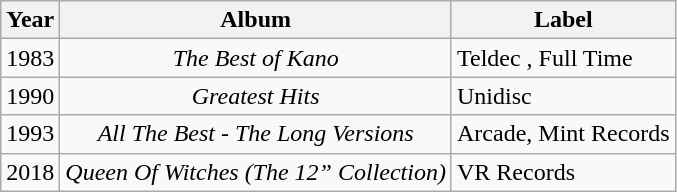<table class="wikitable">
<tr>
<th>Year</th>
<th>Album</th>
<th>Label</th>
</tr>
<tr>
<td>1983</td>
<td align=center><em>The Best of Kano</em></td>
<td>Teldec , Full Time </td>
</tr>
<tr>
<td>1990</td>
<td align=center><em>Greatest Hits</em></td>
<td>Unidisc </td>
</tr>
<tr>
<td>1993</td>
<td align=center><em>All The Best - The Long Versions</em></td>
<td>Arcade, Mint Records </td>
</tr>
<tr>
<td>2018</td>
<td align=center><em>Queen Of Witches (The 12” Collection)</em></td>
<td>VR Records </td>
</tr>
</table>
